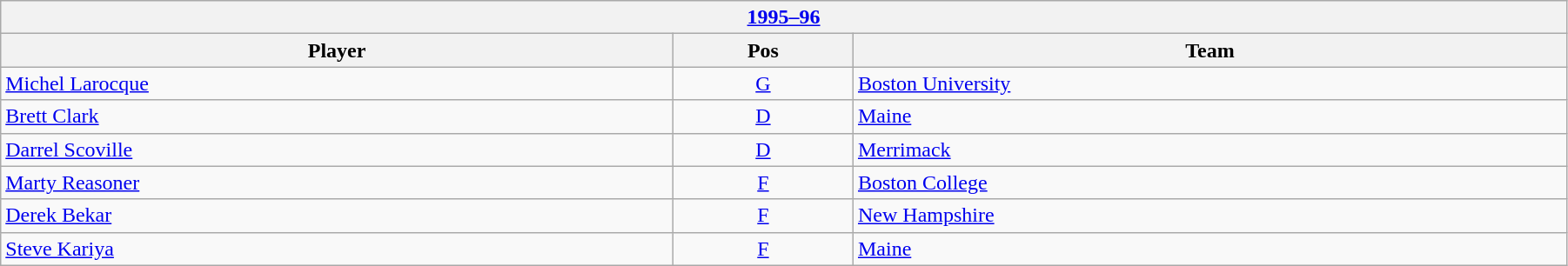<table class="wikitable" width=95%>
<tr>
<th colspan=3><a href='#'>1995–96</a></th>
</tr>
<tr>
<th>Player</th>
<th>Pos</th>
<th>Team</th>
</tr>
<tr>
<td><a href='#'>Michel Larocque</a></td>
<td align=center><a href='#'>G</a></td>
<td><a href='#'>Boston University</a></td>
</tr>
<tr>
<td><a href='#'>Brett Clark</a></td>
<td align=center><a href='#'>D</a></td>
<td><a href='#'>Maine</a></td>
</tr>
<tr>
<td><a href='#'>Darrel Scoville</a></td>
<td align=center><a href='#'>D</a></td>
<td><a href='#'>Merrimack</a></td>
</tr>
<tr>
<td><a href='#'>Marty Reasoner</a></td>
<td align=center><a href='#'>F</a></td>
<td><a href='#'>Boston College</a></td>
</tr>
<tr>
<td><a href='#'>Derek Bekar</a></td>
<td align=center><a href='#'>F</a></td>
<td><a href='#'>New Hampshire</a></td>
</tr>
<tr>
<td><a href='#'>Steve Kariya</a></td>
<td align=center><a href='#'>F</a></td>
<td><a href='#'>Maine</a></td>
</tr>
</table>
